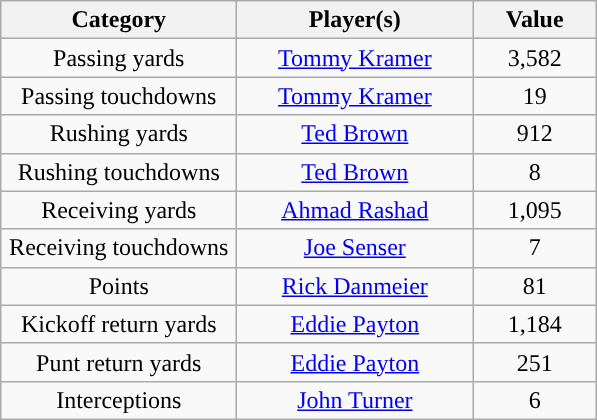<table class="wikitable" style="text-align:center">
<tr>
<th width=150px>Category</th>
<th width=150px>Player(s)</th>
<th width=75px>Value</th>
</tr>
<tr>
<td>Passing yards</td>
<td><a href='#'>Tommy Kramer</a></td>
<td>3,582</td>
</tr>
<tr>
<td>Passing touchdowns</td>
<td><a href='#'>Tommy Kramer</a></td>
<td>19</td>
</tr>
<tr>
<td>Rushing yards</td>
<td><a href='#'>Ted Brown</a></td>
<td>912</td>
</tr>
<tr>
<td>Rushing touchdowns</td>
<td><a href='#'>Ted Brown</a></td>
<td>8</td>
</tr>
<tr>
<td>Receiving yards</td>
<td><a href='#'>Ahmad Rashad</a></td>
<td>1,095</td>
</tr>
<tr>
<td>Receiving touchdowns</td>
<td><a href='#'>Joe Senser</a></td>
<td>7</td>
</tr>
<tr>
<td>Points</td>
<td><a href='#'>Rick Danmeier</a></td>
<td>81</td>
</tr>
<tr>
<td>Kickoff return yards</td>
<td><a href='#'>Eddie Payton</a></td>
<td>1,184</td>
</tr>
<tr>
<td>Punt return yards</td>
<td><a href='#'>Eddie Payton</a></td>
<td>251</td>
</tr>
<tr>
<td>Interceptions</td>
<td><a href='#'>John Turner</a></td>
<td>6</td>
</tr>
</table>
